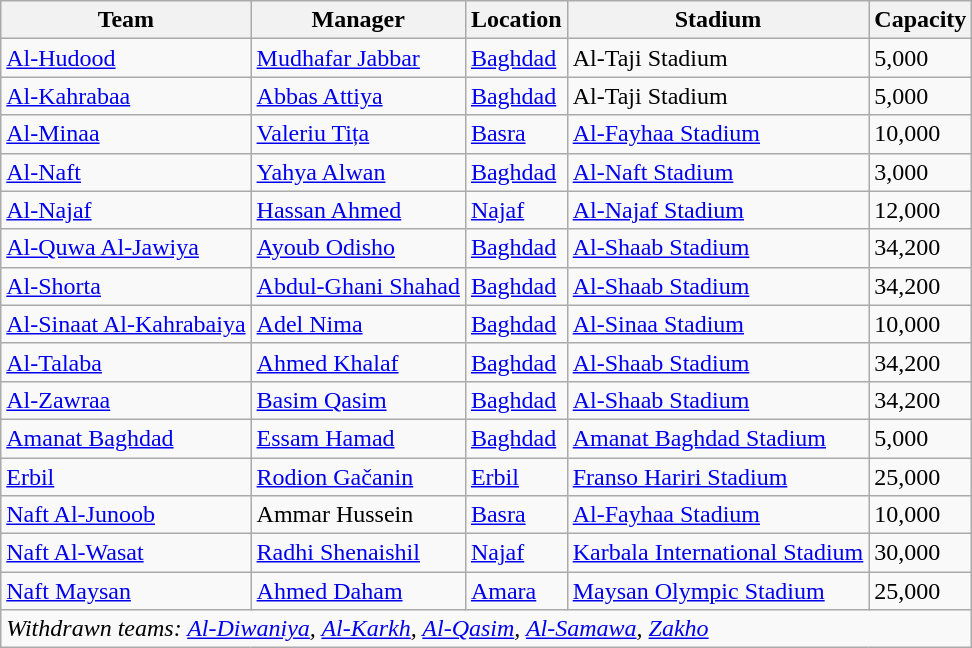<table class="wikitable sortable">
<tr>
<th>Team</th>
<th>Manager</th>
<th>Location</th>
<th>Stadium</th>
<th>Capacity</th>
</tr>
<tr>
<td><a href='#'>Al-Hudood</a></td>
<td> <a href='#'>Mudhafar Jabbar</a></td>
<td><a href='#'>Baghdad</a></td>
<td>Al-Taji Stadium</td>
<td>5,000</td>
</tr>
<tr>
<td><a href='#'>Al-Kahrabaa</a></td>
<td> <a href='#'>Abbas Attiya</a></td>
<td><a href='#'>Baghdad</a></td>
<td>Al-Taji Stadium</td>
<td>5,000</td>
</tr>
<tr>
<td><a href='#'>Al-Minaa</a></td>
<td> <a href='#'>Valeriu Tița</a></td>
<td><a href='#'>Basra</a></td>
<td><a href='#'>Al-Fayhaa Stadium</a></td>
<td>10,000</td>
</tr>
<tr>
<td><a href='#'>Al-Naft</a></td>
<td> <a href='#'>Yahya Alwan</a></td>
<td><a href='#'>Baghdad</a></td>
<td><a href='#'>Al-Naft Stadium</a></td>
<td>3,000</td>
</tr>
<tr>
<td><a href='#'>Al-Najaf</a></td>
<td> <a href='#'>Hassan Ahmed</a></td>
<td><a href='#'>Najaf</a></td>
<td><a href='#'>Al-Najaf Stadium</a></td>
<td>12,000</td>
</tr>
<tr>
<td><a href='#'>Al-Quwa Al-Jawiya</a></td>
<td> <a href='#'>Ayoub Odisho</a></td>
<td><a href='#'>Baghdad</a></td>
<td><a href='#'>Al-Shaab Stadium</a></td>
<td>34,200</td>
</tr>
<tr>
<td><a href='#'>Al-Shorta</a></td>
<td> <a href='#'>Abdul-Ghani Shahad</a></td>
<td><a href='#'>Baghdad</a></td>
<td><a href='#'>Al-Shaab Stadium</a></td>
<td>34,200</td>
</tr>
<tr>
<td><a href='#'>Al-Sinaat Al-Kahrabaiya</a></td>
<td> <a href='#'>Adel Nima</a></td>
<td><a href='#'>Baghdad</a></td>
<td><a href='#'>Al-Sinaa Stadium</a></td>
<td>10,000</td>
</tr>
<tr>
<td><a href='#'>Al-Talaba</a></td>
<td> <a href='#'>Ahmed Khalaf</a></td>
<td><a href='#'>Baghdad</a></td>
<td><a href='#'>Al-Shaab Stadium</a></td>
<td>34,200</td>
</tr>
<tr>
<td><a href='#'>Al-Zawraa</a></td>
<td> <a href='#'>Basim Qasim</a></td>
<td><a href='#'>Baghdad</a></td>
<td><a href='#'>Al-Shaab Stadium</a></td>
<td>34,200</td>
</tr>
<tr>
<td><a href='#'>Amanat Baghdad</a></td>
<td> <a href='#'>Essam Hamad</a></td>
<td><a href='#'>Baghdad</a></td>
<td><a href='#'>Amanat Baghdad Stadium</a></td>
<td>5,000</td>
</tr>
<tr>
<td><a href='#'>Erbil</a></td>
<td> <a href='#'>Rodion Gačanin</a></td>
<td><a href='#'>Erbil</a></td>
<td><a href='#'>Franso Hariri Stadium</a></td>
<td>25,000</td>
</tr>
<tr>
<td><a href='#'>Naft Al-Junoob</a></td>
<td> Ammar Hussein</td>
<td><a href='#'>Basra</a></td>
<td><a href='#'>Al-Fayhaa Stadium</a></td>
<td>10,000</td>
</tr>
<tr>
<td><a href='#'>Naft Al-Wasat</a></td>
<td> <a href='#'>Radhi Shenaishil</a></td>
<td><a href='#'>Najaf</a></td>
<td><a href='#'>Karbala International Stadium</a></td>
<td>30,000</td>
</tr>
<tr>
<td><a href='#'>Naft Maysan</a></td>
<td> <a href='#'>Ahmed Daham</a></td>
<td><a href='#'>Amara</a></td>
<td><a href='#'>Maysan Olympic Stadium</a></td>
<td>25,000</td>
</tr>
<tr>
<td colspan=5><em>Withdrawn teams: <a href='#'>Al-Diwaniya</a>, <a href='#'>Al-Karkh</a>, <a href='#'>Al-Qasim</a>, <a href='#'>Al-Samawa</a>, <a href='#'>Zakho</a></em></td>
</tr>
</table>
